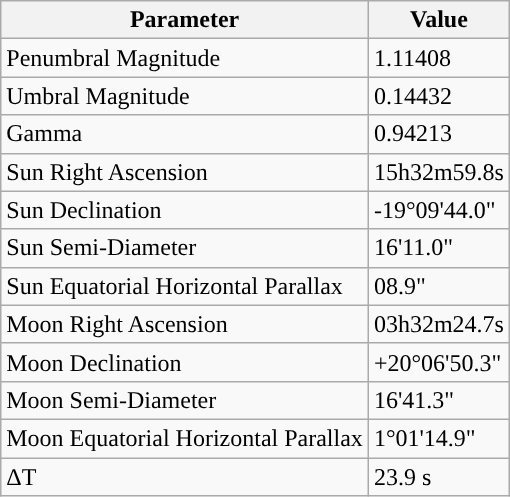<table class="wikitable">
<tr>
<th>Parameter</th>
<th>Value</th>
</tr>
<tr>
<td>Penumbral Magnitude</td>
<td>1.11408</td>
</tr>
<tr>
<td>Umbral Magnitude</td>
<td>0.14432</td>
</tr>
<tr>
<td>Gamma</td>
<td>0.94213</td>
</tr>
<tr>
<td>Sun Right Ascension</td>
<td>15h32m59.8s</td>
</tr>
<tr>
<td>Sun Declination</td>
<td>-19°09'44.0"</td>
</tr>
<tr>
<td>Sun Semi-Diameter</td>
<td>16'11.0"</td>
</tr>
<tr>
<td>Sun Equatorial Horizontal Parallax</td>
<td>08.9"</td>
</tr>
<tr>
<td>Moon Right Ascension</td>
<td>03h32m24.7s</td>
</tr>
<tr>
<td>Moon Declination</td>
<td>+20°06'50.3"</td>
</tr>
<tr>
<td>Moon Semi-Diameter</td>
<td>16'41.3"</td>
</tr>
<tr>
<td>Moon Equatorial Horizontal Parallax</td>
<td>1°01'14.9"</td>
</tr>
<tr>
<td>ΔT</td>
<td>23.9 s</td>
</tr>
</table>
